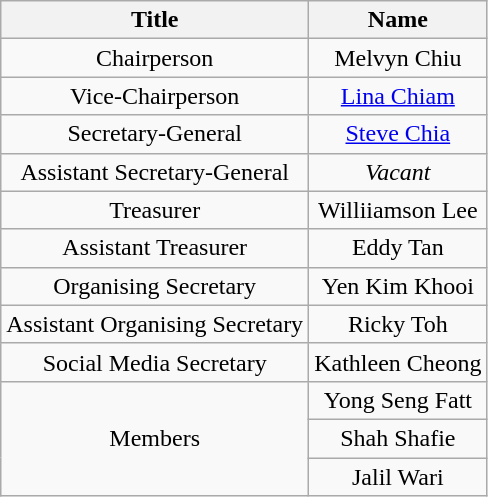<table class="wikitable" style="text-align:center;">
<tr>
<th>Title</th>
<th>Name</th>
</tr>
<tr>
<td>Chairperson</td>
<td>Melvyn Chiu</td>
</tr>
<tr>
<td>Vice-Chairperson</td>
<td><a href='#'>Lina Chiam</a></td>
</tr>
<tr>
<td>Secretary-General</td>
<td><a href='#'>Steve Chia</a></td>
</tr>
<tr>
<td>Assistant Secretary-General</td>
<td><em>Vacant</em></td>
</tr>
<tr>
<td>Treasurer</td>
<td>Williiamson Lee</td>
</tr>
<tr>
<td>Assistant Treasurer</td>
<td>Eddy Tan</td>
</tr>
<tr>
<td>Organising Secretary</td>
<td>Yen Kim Khooi</td>
</tr>
<tr>
<td>Assistant Organising Secretary</td>
<td>Ricky Toh</td>
</tr>
<tr>
<td>Social Media Secretary</td>
<td>Kathleen Cheong</td>
</tr>
<tr>
<td rowspan="3">Members</td>
<td>Yong Seng Fatt</td>
</tr>
<tr>
<td>Shah Shafie</td>
</tr>
<tr>
<td>Jalil Wari</td>
</tr>
</table>
